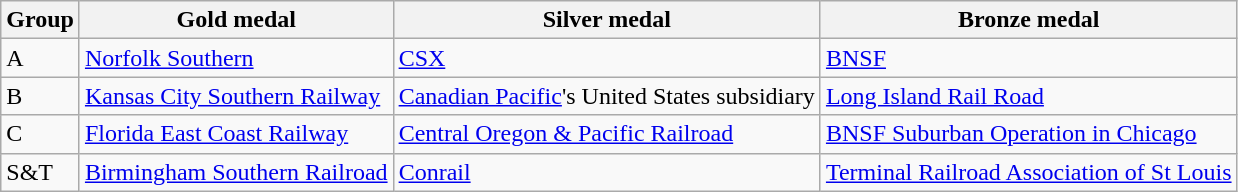<table class="wikitable">
<tr>
<th>Group</th>
<th>Gold medal</th>
<th>Silver medal</th>
<th>Bronze medal</th>
</tr>
<tr>
<td>A</td>
<td><a href='#'>Norfolk Southern</a></td>
<td><a href='#'>CSX</a></td>
<td><a href='#'>BNSF</a></td>
</tr>
<tr>
<td>B</td>
<td><a href='#'>Kansas City Southern Railway</a></td>
<td><a href='#'>Canadian Pacific</a>'s United States subsidiary</td>
<td><a href='#'>Long Island Rail Road</a></td>
</tr>
<tr>
<td>C</td>
<td><a href='#'>Florida East Coast Railway</a></td>
<td><a href='#'>Central Oregon & Pacific Railroad</a></td>
<td><a href='#'>BNSF Suburban Operation in Chicago</a></td>
</tr>
<tr>
<td>S&T</td>
<td><a href='#'>Birmingham Southern Railroad</a></td>
<td><a href='#'>Conrail</a></td>
<td><a href='#'>Terminal Railroad Association of St Louis</a></td>
</tr>
</table>
